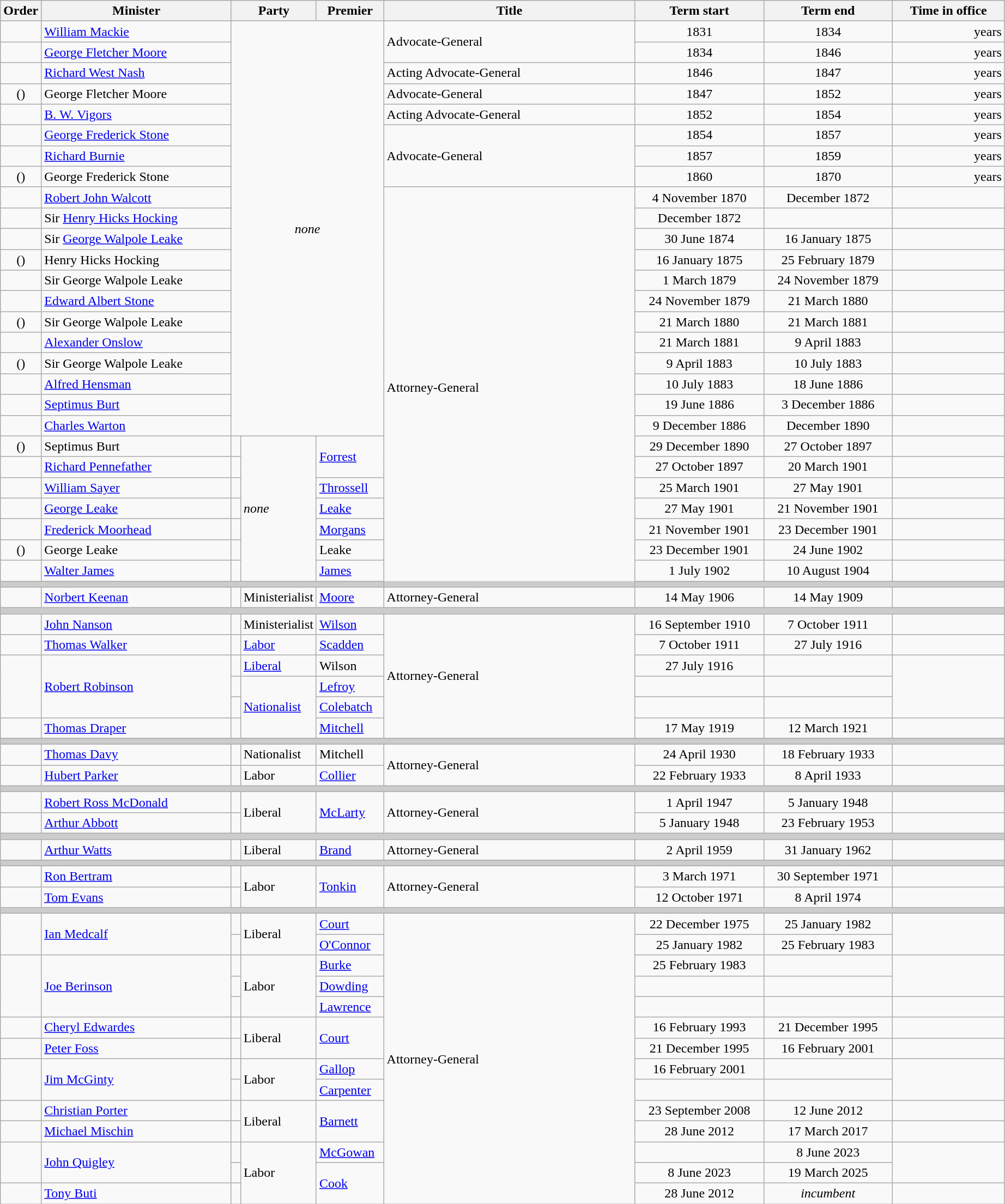<table class="wikitable">
<tr>
<th width=5>Order</th>
<th width=225>Minister</th>
<th width=75 colspan="2">Party</th>
<th width=75>Premier</th>
<th width=300>Title</th>
<th width=150>Term start</th>
<th width=150>Term end</th>
<th width=130>Time in office</th>
</tr>
<tr>
<td align=center></td>
<td><a href='#'>William Mackie</a></td>
<td colspan=3 rowspan=20 align=center><em>none</em></td>
<td rowspan=2>Advocate-General</td>
<td align=center>1831</td>
<td align=center>1834</td>
<td align=right> years</td>
</tr>
<tr>
<td align=center></td>
<td><a href='#'>George Fletcher Moore</a></td>
<td align=center>1834</td>
<td align=center>1846</td>
<td align=right> years</td>
</tr>
<tr>
<td align=center></td>
<td><a href='#'>Richard West Nash</a></td>
<td>Acting Advocate-General</td>
<td align=center>1846</td>
<td align=center>1847</td>
<td align=right> years</td>
</tr>
<tr>
<td align=center>()</td>
<td>George Fletcher Moore</td>
<td>Advocate-General</td>
<td align=center>1847</td>
<td align=center>1852</td>
<td align=right> years</td>
</tr>
<tr>
<td align=center></td>
<td><a href='#'>B. W. Vigors</a></td>
<td>Acting Advocate-General</td>
<td align=center>1852</td>
<td align=center>1854</td>
<td align=right> years</td>
</tr>
<tr>
<td align=center></td>
<td><a href='#'>George Frederick Stone</a></td>
<td rowspan=3>Advocate-General</td>
<td align=center>1854</td>
<td align=center>1857</td>
<td align=right> years</td>
</tr>
<tr>
<td align=center></td>
<td><a href='#'>Richard Burnie</a></td>
<td align=center>1857</td>
<td align=center>1859</td>
<td align=right> years</td>
</tr>
<tr>
<td align=center>()</td>
<td>George Frederick Stone</td>
<td align=center>1860</td>
<td align=center>1870</td>
<td align=right> years</td>
</tr>
<tr>
<td align=center></td>
<td><a href='#'>Robert John Walcott</a></td>
<td rowspan=20>Attorney-General</td>
<td align=center>4 November 1870</td>
<td align=center>December 1872</td>
<td align=right></td>
</tr>
<tr>
<td align=center></td>
<td>Sir <a href='#'>Henry Hicks Hocking</a></td>
<td align=center>December 1872</td>
<td align=center></td>
<td align=right></td>
</tr>
<tr>
<td align=center></td>
<td>Sir <a href='#'>George Walpole Leake</a> </td>
<td align=center>30 June 1874</td>
<td align=center>16 January 1875</td>
<td align=right></td>
</tr>
<tr>
<td align=center>()</td>
<td>Henry Hicks Hocking</td>
<td align=center>16 January 1875</td>
<td align=center>25 February 1879</td>
<td align=right></td>
</tr>
<tr>
<td align=center></td>
<td>Sir George Walpole Leake </td>
<td align=center>1 March 1879</td>
<td align=center>24 November 1879</td>
<td align=right></td>
</tr>
<tr>
<td align=center></td>
<td><a href='#'>Edward Albert Stone</a></td>
<td align=center>24 November 1879</td>
<td align=center>21 March 1880</td>
<td align=right></td>
</tr>
<tr>
<td align=center>()</td>
<td>Sir George Walpole Leake </td>
<td align=center>21 March 1880</td>
<td align=center>21 March 1881</td>
<td align=right></td>
</tr>
<tr>
<td align=center></td>
<td><a href='#'>Alexander Onslow</a></td>
<td align=center>21 March 1881</td>
<td align=center>9 April 1883</td>
<td align=right></td>
</tr>
<tr>
<td align=center>()</td>
<td>Sir George Walpole Leake </td>
<td align=center>9 April 1883</td>
<td align=center>10 July 1883</td>
<td align=right></td>
</tr>
<tr>
<td align=center></td>
<td><a href='#'>Alfred Hensman</a></td>
<td align=center>10 July 1883</td>
<td align=center>18 June 1886</td>
<td align=right></td>
</tr>
<tr>
<td align=center></td>
<td><a href='#'>Septimus Burt</a></td>
<td align=center>19 June 1886</td>
<td align=center>3 December 1886</td>
<td align=right></td>
</tr>
<tr>
<td align=center></td>
<td><a href='#'>Charles Warton</a></td>
<td align=center>9 December 1886</td>
<td align=center>December 1890</td>
<td align=right></td>
</tr>
<tr>
<td align=center>()</td>
<td>Septimus Burt</td>
<td></td>
<td rowspan=7><em>none</em></td>
<td rowspan=2><a href='#'>Forrest</a></td>
<td align=center>29 December 1890</td>
<td align=center>27 October 1897</td>
<td align=right></td>
</tr>
<tr>
<td align=center></td>
<td><a href='#'>Richard Pennefather</a></td>
<td></td>
<td align=center>27 October 1897</td>
<td align=center>20 March 1901</td>
<td align=right></td>
</tr>
<tr>
<td align=center></td>
<td><a href='#'>William Sayer</a></td>
<td></td>
<td><a href='#'>Throssell</a></td>
<td align=center>25 March 1901</td>
<td align=center>27 May 1901</td>
<td align=right></td>
</tr>
<tr>
<td align=center></td>
<td><a href='#'>George Leake</a> </td>
<td></td>
<td><a href='#'>Leake</a></td>
<td align=center>27 May 1901</td>
<td align=center>21 November 1901</td>
<td align=right></td>
</tr>
<tr>
<td align=center></td>
<td><a href='#'>Frederick Moorhead</a></td>
<td></td>
<td><a href='#'>Morgans</a></td>
<td align=center>21 November 1901</td>
<td align=center>23 December 1901</td>
<td align=right></td>
</tr>
<tr>
<td align=center>()</td>
<td>George Leake </td>
<td></td>
<td>Leake</td>
<td align=center>23 December 1901</td>
<td align=center>24 June 1902</td>
<td align=right></td>
</tr>
<tr>
<td align=center></td>
<td><a href='#'>Walter James</a></td>
<td></td>
<td><a href='#'>James</a></td>
<td align=center>1 July 1902</td>
<td align=center>10 August 1904</td>
<td align=right></td>
</tr>
<tr>
<th colspan=9 style="background: #cccccc;"></th>
</tr>
<tr>
<td align=center></td>
<td><a href='#'>Norbert Keenan</a></td>
<td></td>
<td align=left>Ministerialist</td>
<td><a href='#'>Moore</a></td>
<td>Attorney-General</td>
<td align=center>14 May 1906</td>
<td align=center>14 May 1909</td>
<td align=right></td>
</tr>
<tr>
<th colspan=9 style="background: #cccccc;"></th>
</tr>
<tr>
<td align=center></td>
<td><a href='#'>John Nanson</a></td>
<td></td>
<td align=left>Ministerialist</td>
<td><a href='#'>Wilson</a></td>
<td rowspan=6>Attorney-General</td>
<td align=center>16 September 1910</td>
<td align=center>7 October 1911</td>
<td align=right></td>
</tr>
<tr>
<td align=center></td>
<td><a href='#'>Thomas Walker</a></td>
<td> </td>
<td align=left><a href='#'>Labor</a></td>
<td align=left><a href='#'>Scadden</a></td>
<td align=center>7 October 1911</td>
<td align=center>27 July 1916</td>
<td align=right></td>
</tr>
<tr>
<td rowspan=3 align=center></td>
<td rowspan=3><a href='#'>Robert Robinson</a></td>
<td> </td>
<td align=left><a href='#'>Liberal</a></td>
<td align=left>Wilson</td>
<td align=center>27 July 1916</td>
<td align=center></td>
<td rowspan=3 align=right></td>
</tr>
<tr>
<td> </td>
<td rowspan=3 align=left><a href='#'>Nationalist</a></td>
<td align=left><a href='#'>Lefroy</a></td>
<td align=center></td>
<td align=center></td>
</tr>
<tr>
<td> </td>
<td align=left><a href='#'>Colebatch</a></td>
<td align=center></td>
<td align=center></td>
</tr>
<tr>
<td align=center></td>
<td><a href='#'>Thomas Draper</a></td>
<td> </td>
<td align=left><a href='#'>Mitchell</a></td>
<td align=center>17 May 1919</td>
<td align=center>12 March 1921</td>
<td align=right></td>
</tr>
<tr>
<th colspan=9 style="background: #cccccc;"></th>
</tr>
<tr>
<td align=center></td>
<td><a href='#'>Thomas Davy</a></td>
<td> </td>
<td>Nationalist</td>
<td>Mitchell</td>
<td rowspan=2>Attorney-General</td>
<td align=center>24 April 1930</td>
<td align=center>18 February 1933</td>
<td align=right></td>
</tr>
<tr>
<td align=center></td>
<td><a href='#'>Hubert Parker</a></td>
<td> </td>
<td>Labor</td>
<td><a href='#'>Collier</a></td>
<td align=center>22 February 1933</td>
<td align=center>8 April 1933</td>
<td align=right></td>
</tr>
<tr>
<th colspan=9 style="background: #cccccc;"></th>
</tr>
<tr>
<td align=center></td>
<td><a href='#'>Robert Ross McDonald</a></td>
<td> </td>
<td rowspan=2>Liberal</td>
<td rowspan=2><a href='#'>McLarty</a></td>
<td rowspan=2>Attorney-General</td>
<td align=center>1 April 1947</td>
<td align=center>5 January 1948</td>
<td align=right></td>
</tr>
<tr>
<td align=center></td>
<td><a href='#'>Arthur Abbott</a></td>
<td> </td>
<td align=center>5 January 1948</td>
<td align=center>23 February 1953</td>
<td align=right></td>
</tr>
<tr>
<th colspan=9 style="background: #cccccc;"></th>
</tr>
<tr>
<td align=center></td>
<td><a href='#'>Arthur Watts</a></td>
<td> </td>
<td>Liberal</td>
<td><a href='#'>Brand</a></td>
<td>Attorney-General</td>
<td align=center>2 April 1959</td>
<td align=center>31 January 1962</td>
<td align=right></td>
</tr>
<tr>
<th colspan=9 style="background: #cccccc;"></th>
</tr>
<tr>
<td align=center></td>
<td><a href='#'>Ron Bertram</a></td>
<td> </td>
<td rowspan=2>Labor</td>
<td rowspan=2><a href='#'>Tonkin</a></td>
<td rowspan=2>Attorney-General</td>
<td align=center>3 March 1971</td>
<td align=center>30 September 1971</td>
<td align=right></td>
</tr>
<tr>
<td align=center></td>
<td><a href='#'>Tom Evans</a></td>
<td> </td>
<td align=center>12 October 1971</td>
<td align=center>8 April 1974</td>
<td align=right></td>
</tr>
<tr>
<th colspan=9 style="background: #cccccc;"></th>
</tr>
<tr>
<td rowspan=2 align=center></td>
<td rowspan=2><a href='#'>Ian Medcalf</a></td>
<td> </td>
<td rowspan=2>Liberal</td>
<td align=left><a href='#'>Court</a></td>
<td rowspan="14">Attorney-General</td>
<td align=center>22 December 1975</td>
<td align=center>25 January 1982</td>
<td rowspan=2 align=right></td>
</tr>
<tr>
<td> </td>
<td align=left><a href='#'>O'Connor</a></td>
<td align=center>25 January 1982</td>
<td align=center>25 February 1983</td>
</tr>
<tr>
<td rowspan=3 align=center></td>
<td rowspan=3><a href='#'>Joe Berinson</a></td>
<td> </td>
<td rowspan=3>Labor</td>
<td align=left><a href='#'>Burke</a></td>
<td align=center>25 February 1983</td>
<td align=center></td>
<td rowspan=2 align=right></td>
</tr>
<tr>
<td> </td>
<td align=left><a href='#'>Dowding</a></td>
<td align=center></td>
<td align=center></td>
</tr>
<tr>
<td> </td>
<td align=left><a href='#'>Lawrence</a></td>
<td align=center></td>
<td align=center></td>
<td align=right></td>
</tr>
<tr>
<td align=center></td>
<td><a href='#'>Cheryl Edwardes</a></td>
<td> </td>
<td rowspan=2>Liberal</td>
<td rowspan=2><a href='#'>Court</a></td>
<td align=center>16 February 1993</td>
<td align=center>21 December 1995</td>
<td align=right></td>
</tr>
<tr>
<td align=center></td>
<td><a href='#'>Peter Foss</a></td>
<td> </td>
<td align=center>21 December 1995</td>
<td align=center>16 February 2001</td>
<td align=right></td>
</tr>
<tr>
<td rowspan=2 align=center></td>
<td rowspan=2><a href='#'>Jim McGinty</a></td>
<td> </td>
<td rowspan=2 align=left>Labor</td>
<td align=left><a href='#'>Gallop</a></td>
<td align=center>16 February 2001</td>
<td align=center></td>
<td rowspan=2 align=right></td>
</tr>
<tr>
<td> </td>
<td align=left><a href='#'>Carpenter</a></td>
<td align=center></td>
<td align=center></td>
</tr>
<tr>
<td align=center></td>
<td><a href='#'>Christian Porter</a></td>
<td> </td>
<td rowspan=2>Liberal</td>
<td rowspan=2><a href='#'>Barnett</a></td>
<td align=center>23 September 2008</td>
<td align=center>12 June 2012</td>
<td align=right></td>
</tr>
<tr>
<td align=center></td>
<td><a href='#'>Michael Mischin</a></td>
<td> </td>
<td align=center>28 June 2012</td>
<td align=center>17 March 2017</td>
<td align=right></td>
</tr>
<tr>
<td rowspan="2" align="center"></td>
<td rowspan="2"><a href='#'>John Quigley</a></td>
<td> </td>
<td rowspan="3" align="left">Labor</td>
<td align=left><a href='#'>McGowan</a></td>
<td align=center></td>
<td align=center>8 June 2023</td>
<td rowspan="2" align="right"></td>
</tr>
<tr>
<td></td>
<td rowspan="2" align="left"><a href='#'>Cook</a></td>
<td align=center>8 June 2023</td>
<td align=center>19 March 2025</td>
</tr>
<tr>
<td align=center></td>
<td><a href='#'>Tony Buti</a></td>
<td> </td>
<td align=center>28 June 2012</td>
<td align=center><em>incumbent</em></td>
<td align=right></td>
</tr>
</table>
